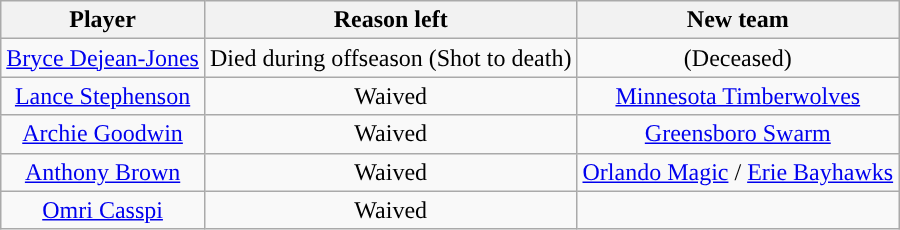<table class="wikitable sortable sortable">
<tr>
<th>Player</th>
<th>Reason left</th>
<th>New team</th>
</tr>
<tr style="text-align: center">
<td><a href='#'>Bryce Dejean-Jones</a></td>
<td>Died during offseason (Shot to death)</td>
<td> (Deceased)</td>
</tr>
<tr style="text-align: center">
<td><a href='#'>Lance Stephenson</a></td>
<td>Waived</td>
<td><a href='#'>Minnesota Timberwolves</a></td>
</tr>
<tr style="text-align: center">
<td><a href='#'>Archie Goodwin</a></td>
<td>Waived</td>
<td><a href='#'>Greensboro Swarm</a></td>
</tr>
<tr style="text-align: center">
<td><a href='#'>Anthony Brown</a></td>
<td>Waived</td>
<td><a href='#'>Orlando Magic</a> / <a href='#'>Erie Bayhawks</a></td>
</tr>
<tr style="text-align: center">
<td><a href='#'>Omri Casspi</a></td>
<td>Waived</td>
<td></td>
</tr>
</table>
